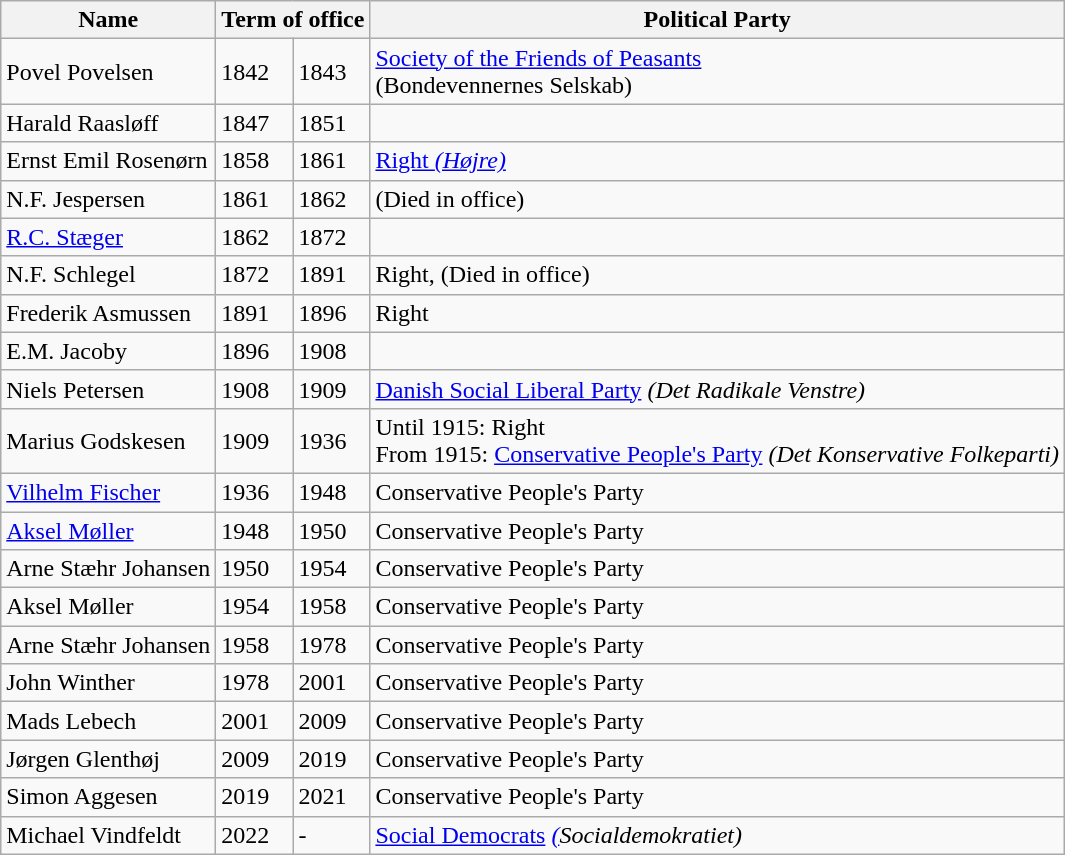<table class="wikitable sortable">
<tr>
<th>Name</th>
<th colspan="2">Term of office</th>
<th>Political Party</th>
</tr>
<tr>
<td>Povel Povelsen</td>
<td>1842</td>
<td>1843</td>
<td><a href='#'>Society of the Friends of Peasants</a><br>(Bondevennernes Selskab)</td>
</tr>
<tr>
<td>Harald Raasløff</td>
<td>1847</td>
<td>1851</td>
<td></td>
</tr>
<tr>
<td>Ernst Emil Rosenørn</td>
<td>1858</td>
<td>1861</td>
<td><a href='#'>Right <em>(Højre)</em></a></td>
</tr>
<tr>
<td>N.F. Jespersen</td>
<td>1861</td>
<td>1862</td>
<td>(Died in office)</td>
</tr>
<tr>
<td><a href='#'>R.C. Stæger</a></td>
<td>1862</td>
<td>1872</td>
<td></td>
</tr>
<tr>
<td>N.F. Schlegel</td>
<td>1872</td>
<td>1891</td>
<td>Right, (Died in office)</td>
</tr>
<tr>
<td>Frederik Asmussen</td>
<td>1891</td>
<td>1896</td>
<td>Right</td>
</tr>
<tr>
<td>E.M. Jacoby</td>
<td>1896</td>
<td>1908</td>
<td></td>
</tr>
<tr>
<td>Niels Petersen</td>
<td>1908</td>
<td>1909</td>
<td><a href='#'>Danish Social Liberal Party</a> <em>(Det Radikale Venstre)</em></td>
</tr>
<tr>
<td>Marius Godskesen</td>
<td>1909</td>
<td>1936</td>
<td>Until 1915: Right<br>From 1915: <a href='#'>Conservative People's Party</a> 
<em>(Det Konservative Folkeparti)</em></td>
</tr>
<tr>
<td><a href='#'>Vilhelm Fischer</a></td>
<td>1936</td>
<td>1948</td>
<td>Conservative People's Party</td>
</tr>
<tr>
<td><a href='#'>Aksel Møller</a></td>
<td>1948</td>
<td>1950</td>
<td>Conservative People's Party</td>
</tr>
<tr>
<td>Arne Stæhr Johansen</td>
<td>1950</td>
<td>1954</td>
<td>Conservative People's Party</td>
</tr>
<tr>
<td>Aksel Møller</td>
<td>1954</td>
<td>1958</td>
<td>Conservative People's Party</td>
</tr>
<tr>
<td>Arne Stæhr Johansen</td>
<td>1958</td>
<td>1978</td>
<td>Conservative People's Party</td>
</tr>
<tr>
<td>John Winther</td>
<td>1978</td>
<td>2001</td>
<td>Conservative People's Party</td>
</tr>
<tr>
<td>Mads Lebech</td>
<td>2001</td>
<td>2009</td>
<td>Conservative People's Party</td>
</tr>
<tr>
<td>Jørgen Glenthøj</td>
<td>2009</td>
<td>2019</td>
<td>Conservative People's Party</td>
</tr>
<tr>
<td>Simon Aggesen</td>
<td>2019</td>
<td>2021</td>
<td>Conservative People's Party</td>
</tr>
<tr>
<td>Michael Vindfeldt</td>
<td>2022</td>
<td>-</td>
<td><a href='#'>Social Democrats</a> <a href='#'><em>(</em></a><em>Socialdemokratiet)</em></td>
</tr>
</table>
